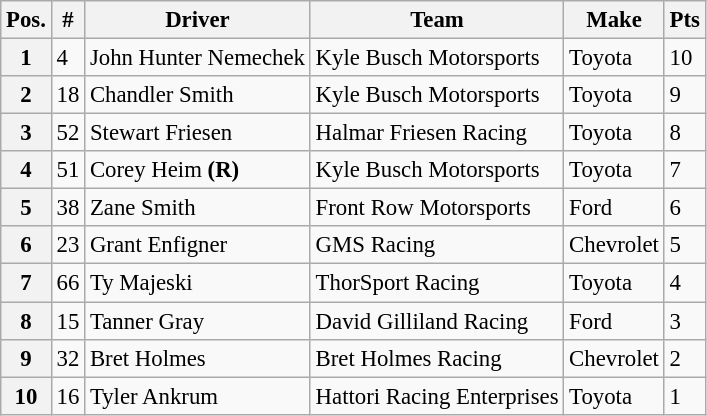<table class="wikitable" style="font-size:95%">
<tr>
<th>Pos.</th>
<th>#</th>
<th>Driver</th>
<th>Team</th>
<th>Make</th>
<th>Pts</th>
</tr>
<tr>
<th>1</th>
<td>4</td>
<td>John Hunter Nemechek</td>
<td>Kyle Busch Motorsports</td>
<td>Toyota</td>
<td>10</td>
</tr>
<tr>
<th>2</th>
<td>18</td>
<td>Chandler Smith</td>
<td>Kyle Busch Motorsports</td>
<td>Toyota</td>
<td>9</td>
</tr>
<tr>
<th>3</th>
<td>52</td>
<td>Stewart Friesen</td>
<td>Halmar Friesen Racing</td>
<td>Toyota</td>
<td>8</td>
</tr>
<tr>
<th>4</th>
<td>51</td>
<td>Corey Heim <strong>(R)</strong></td>
<td>Kyle Busch Motorsports</td>
<td>Toyota</td>
<td>7</td>
</tr>
<tr>
<th>5</th>
<td>38</td>
<td>Zane Smith</td>
<td>Front Row Motorsports</td>
<td>Ford</td>
<td>6</td>
</tr>
<tr>
<th>6</th>
<td>23</td>
<td>Grant Enfigner</td>
<td>GMS Racing</td>
<td>Chevrolet</td>
<td>5</td>
</tr>
<tr>
<th>7</th>
<td>66</td>
<td>Ty Majeski</td>
<td>ThorSport Racing</td>
<td>Toyota</td>
<td>4</td>
</tr>
<tr>
<th>8</th>
<td>15</td>
<td>Tanner Gray</td>
<td>David Gilliland Racing</td>
<td>Ford</td>
<td>3</td>
</tr>
<tr>
<th>9</th>
<td>32</td>
<td>Bret Holmes</td>
<td>Bret Holmes Racing</td>
<td>Chevrolet</td>
<td>2</td>
</tr>
<tr>
<th>10</th>
<td>16</td>
<td>Tyler Ankrum</td>
<td>Hattori Racing Enterprises</td>
<td>Toyota</td>
<td>1</td>
</tr>
</table>
